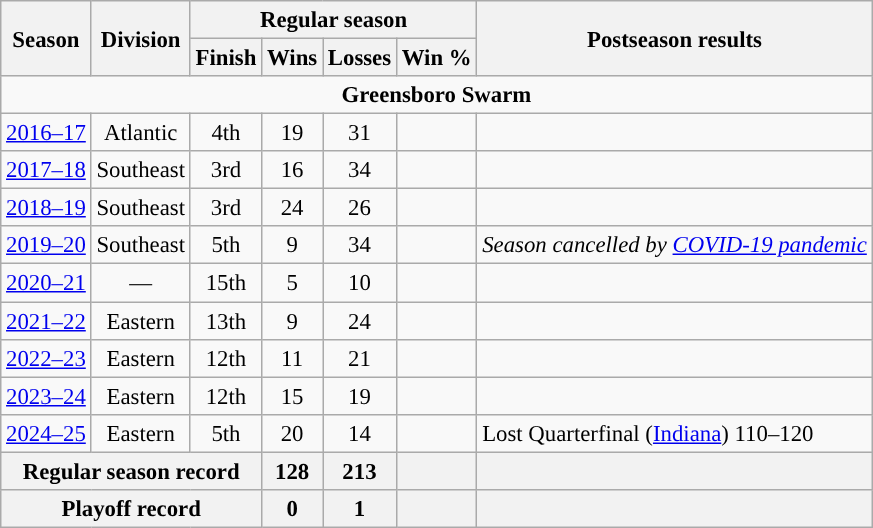<table class="wikitable" style="font-size:95%; text-align:center">
<tr>
<th rowspan=2>Season</th>
<th rowspan=2>Division</th>
<th colspan=4>Regular season</th>
<th rowspan=2>Postseason results</th>
</tr>
<tr>
<th>Finish</th>
<th>Wins</th>
<th>Losses</th>
<th>Win %</th>
</tr>
<tr>
<td colspan=10><strong>Greensboro Swarm</strong></td>
</tr>
<tr>
<td><a href='#'>2016–17</a></td>
<td>Atlantic</td>
<td>4th</td>
<td>19</td>
<td>31</td>
<td></td>
<td align=left></td>
</tr>
<tr>
<td><a href='#'>2017–18</a></td>
<td>Southeast</td>
<td>3rd</td>
<td>16</td>
<td>34</td>
<td></td>
<td align=left></td>
</tr>
<tr>
<td><a href='#'>2018–19</a></td>
<td>Southeast</td>
<td>3rd</td>
<td>24</td>
<td>26</td>
<td></td>
<td align=left></td>
</tr>
<tr>
<td><a href='#'>2019–20</a></td>
<td>Southeast</td>
<td>5th</td>
<td>9</td>
<td>34</td>
<td></td>
<td align=left><em>Season cancelled by <a href='#'>COVID-19 pandemic</a></em></td>
</tr>
<tr>
<td><a href='#'>2020–21</a></td>
<td>—</td>
<td>15th</td>
<td>5</td>
<td>10</td>
<td></td>
<td align=left></td>
</tr>
<tr>
<td><a href='#'>2021–22</a></td>
<td>Eastern</td>
<td>13th</td>
<td>9</td>
<td>24</td>
<td></td>
<td align=left></td>
</tr>
<tr>
<td><a href='#'>2022–23</a></td>
<td>Eastern</td>
<td>12th</td>
<td>11</td>
<td>21</td>
<td></td>
<td align=left></td>
</tr>
<tr>
<td><a href='#'>2023–24</a></td>
<td>Eastern</td>
<td>12th</td>
<td>15</td>
<td>19</td>
<td></td>
<td align=left></td>
</tr>
<tr>
<td><a href='#'>2024–25</a></td>
<td>Eastern</td>
<td>5th</td>
<td>20</td>
<td>14</td>
<td></td>
<td align=left>Lost Quarterfinal (<a href='#'>Indiana</a>) 110–120</td>
</tr>
<tr>
<th colspan=3>Regular season record</th>
<th>128</th>
<th>213</th>
<th></th>
<th colspan=2></th>
</tr>
<tr>
<th colspan=3>Playoff record</th>
<th>0</th>
<th>1</th>
<th></th>
<th colspan=2></th>
</tr>
</table>
